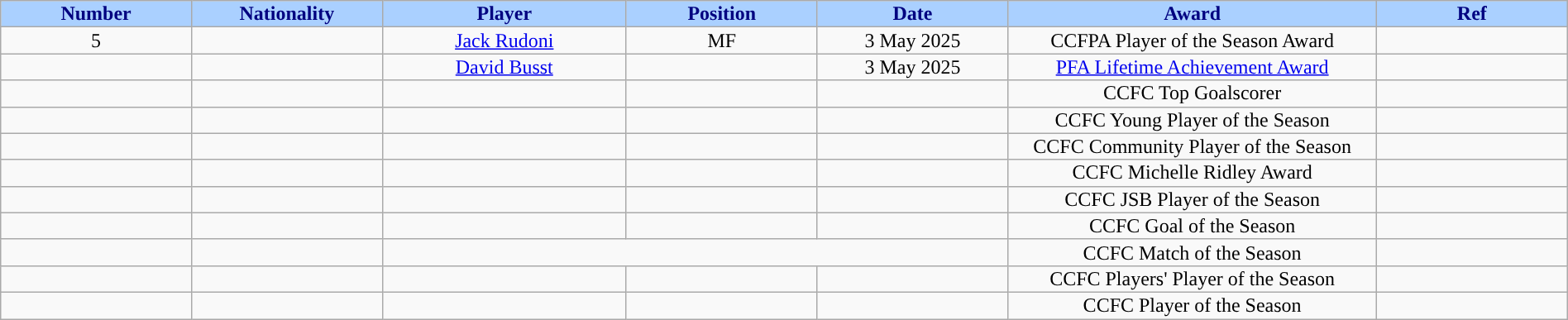<table class="wikitable sortable alternance" style="font-size:100%; text-align:center; line-height:14px; width:100%;">
<tr>
<th style="background:#AAD0FF; color:#000080; width:100px;">Number</th>
<th style="background:#AAD0FF; color:#000080; width:100px;">Nationality</th>
<th style="background:#AAD0FF; color:#000080; width:130px;">Player</th>
<th style="background:#AAD0FF; color:#000080; width:100px;">Position</th>
<th style="background:#AAD0FF; color:#000080; width:100px;">Date</th>
<th style="background:#AAD0FF; color:#000080; width:200px;">Award</th>
<th style="background:#AAD0FF; color:#000080; width:100px;">Ref</th>
</tr>
<tr>
<td>5</td>
<td></td>
<td><a href='#'>Jack Rudoni</a></td>
<td>MF</td>
<td>3 May 2025</td>
<td>CCFPA Player of the Season Award</td>
<td></td>
</tr>
<tr>
<td></td>
<td></td>
<td><a href='#'>David Busst</a></td>
<td></td>
<td>3 May 2025</td>
<td><a href='#'>PFA Lifetime Achievement Award</a></td>
<td></td>
</tr>
<tr>
<td></td>
<td></td>
<td></td>
<td></td>
<td></td>
<td>CCFC Top Goalscorer</td>
<td></td>
</tr>
<tr>
<td></td>
<td></td>
<td></td>
<td></td>
<td></td>
<td>CCFC Young Player of the Season</td>
<td></td>
</tr>
<tr>
<td></td>
<td></td>
<td></td>
<td></td>
<td></td>
<td>CCFC Community Player of the Season</td>
<td></td>
</tr>
<tr>
<td></td>
<td></td>
<td></td>
<td></td>
<td></td>
<td>CCFC Michelle Ridley Award</td>
<td></td>
</tr>
<tr>
<td></td>
<td></td>
<td></td>
<td></td>
<td></td>
<td>CCFC JSB Player of the Season</td>
<td></td>
</tr>
<tr>
<td></td>
<td></td>
<td></td>
<td></td>
<td></td>
<td>CCFC Goal of the Season</td>
<td></td>
</tr>
<tr>
<td></td>
<td></td>
<td colspan="3"></td>
<td>CCFC Match of the Season</td>
<td></td>
</tr>
<tr>
<td></td>
<td></td>
<td></td>
<td></td>
<td></td>
<td>CCFC Players' Player of the Season</td>
<td></td>
</tr>
<tr>
<td></td>
<td></td>
<td></td>
<td></td>
<td></td>
<td>CCFC Player of the Season</td>
<td></td>
</tr>
</table>
